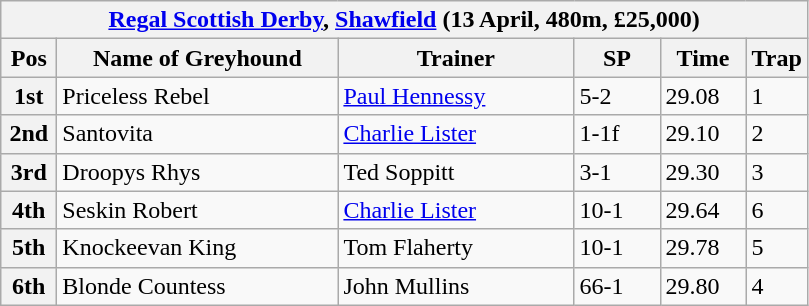<table class="wikitable">
<tr>
<th colspan="6"><a href='#'>Regal Scottish Derby</a>, <a href='#'>Shawfield</a> (13 April, 480m, £25,000)</th>
</tr>
<tr>
<th width=30>Pos</th>
<th width=180>Name of Greyhound</th>
<th width=150>Trainer</th>
<th width=50>SP</th>
<th width=50>Time</th>
<th width=30>Trap</th>
</tr>
<tr>
<th>1st</th>
<td>Priceless Rebel</td>
<td><a href='#'>Paul Hennessy</a></td>
<td>5-2</td>
<td>29.08</td>
<td>1</td>
</tr>
<tr>
<th>2nd</th>
<td>Santovita</td>
<td><a href='#'>Charlie Lister</a></td>
<td>1-1f</td>
<td>29.10</td>
<td>2</td>
</tr>
<tr>
<th>3rd</th>
<td>Droopys Rhys</td>
<td>Ted Soppitt</td>
<td>3-1</td>
<td>29.30</td>
<td>3</td>
</tr>
<tr>
<th>4th</th>
<td>Seskin Robert</td>
<td><a href='#'>Charlie Lister</a></td>
<td>10-1</td>
<td>29.64</td>
<td>6</td>
</tr>
<tr>
<th>5th</th>
<td>Knockeevan King</td>
<td>Tom Flaherty</td>
<td>10-1</td>
<td>29.78</td>
<td>5</td>
</tr>
<tr>
<th>6th</th>
<td>Blonde Countess</td>
<td>John Mullins</td>
<td>66-1</td>
<td>29.80</td>
<td>4</td>
</tr>
</table>
